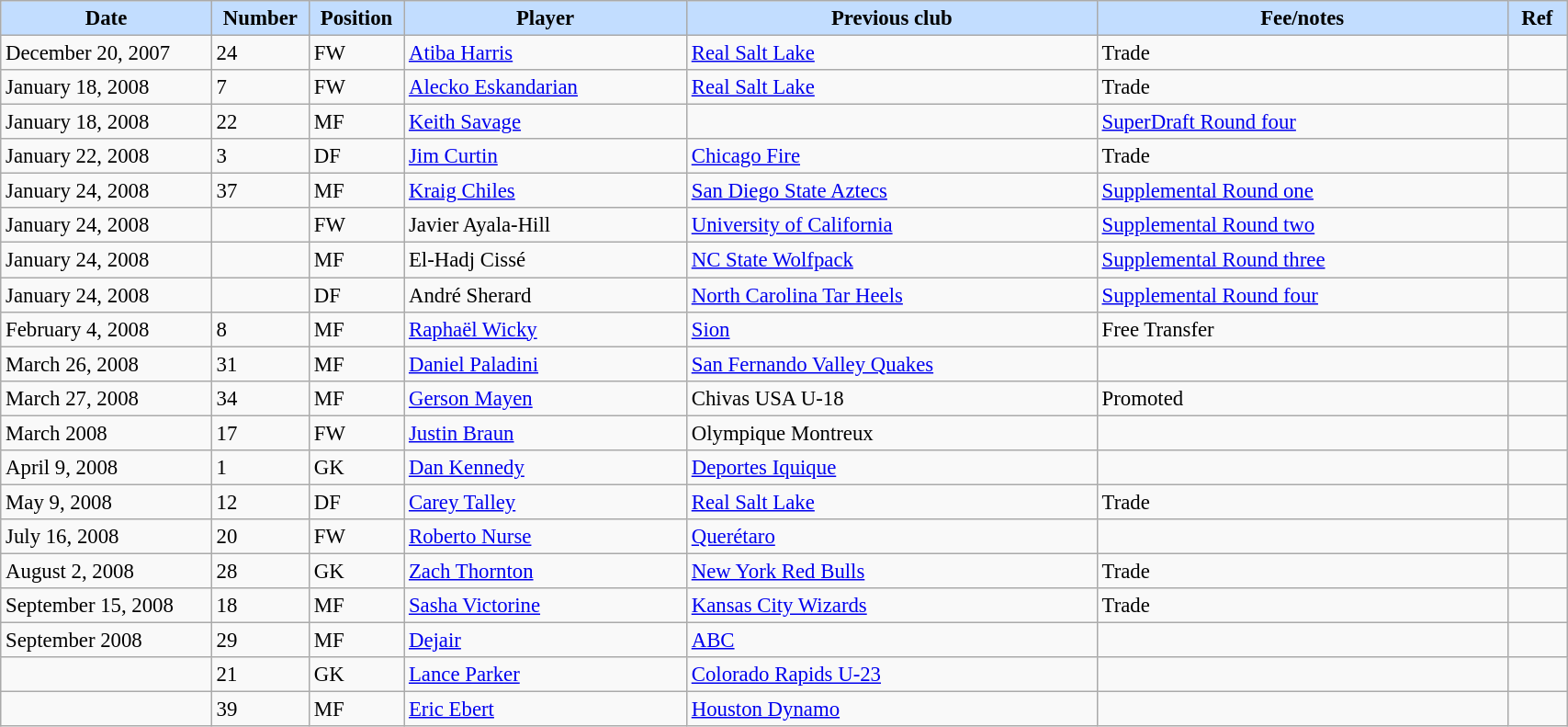<table class="wikitable" style="width:90%; text-align:left; font-size:95%; text-align:left;">
<tr>
<th style="background:#c2ddff; width:125px;">Date</th>
<th style="background:#c2ddff; width:50px;">Number</th>
<th style="background:#c2ddff; width:50px;">Position</th>
<th style="background:#c2ddff; width:170px;">Player</th>
<th style="background:#c2ddff; width:250px;">Previous club</th>
<th style="background:#c2ddff; width:250px;">Fee/notes</th>
<th style="background:#c2ddff; width:30px;">Ref</th>
</tr>
<tr>
<td>December 20, 2007</td>
<td>24</td>
<td>FW</td>
<td> <a href='#'>Atiba Harris</a></td>
<td><a href='#'>Real Salt Lake</a></td>
<td>Trade</td>
<td></td>
</tr>
<tr>
<td>January 18, 2008</td>
<td>7</td>
<td>FW</td>
<td> <a href='#'>Alecko Eskandarian</a></td>
<td><a href='#'>Real Salt Lake</a></td>
<td>Trade</td>
<td></td>
</tr>
<tr>
<td>January 18, 2008</td>
<td>22</td>
<td>MF</td>
<td> <a href='#'>Keith Savage</a></td>
<td></td>
<td><a href='#'>SuperDraft Round four</a></td>
<td></td>
</tr>
<tr>
<td>January 22, 2008</td>
<td>3</td>
<td>DF</td>
<td> <a href='#'>Jim Curtin</a></td>
<td><a href='#'>Chicago Fire</a></td>
<td>Trade</td>
<td></td>
</tr>
<tr>
<td>January 24, 2008</td>
<td>37</td>
<td>MF</td>
<td> <a href='#'>Kraig Chiles</a></td>
<td><a href='#'>San Diego State Aztecs</a></td>
<td><a href='#'>Supplemental Round one</a></td>
<td></td>
</tr>
<tr>
<td>January 24, 2008</td>
<td></td>
<td>FW</td>
<td> Javier Ayala-Hill</td>
<td><a href='#'>University of California</a></td>
<td><a href='#'>Supplemental Round two</a></td>
<td></td>
</tr>
<tr>
<td>January 24, 2008</td>
<td></td>
<td>MF</td>
<td> El-Hadj Cissé</td>
<td><a href='#'>NC State Wolfpack</a></td>
<td><a href='#'>Supplemental Round three</a></td>
<td></td>
</tr>
<tr>
<td>January 24, 2008</td>
<td></td>
<td>DF</td>
<td> André Sherard</td>
<td><a href='#'>North Carolina Tar Heels</a></td>
<td><a href='#'>Supplemental Round four</a></td>
<td></td>
</tr>
<tr>
<td>February 4, 2008</td>
<td>8</td>
<td>MF</td>
<td> <a href='#'>Raphaël Wicky</a></td>
<td> <a href='#'>Sion</a></td>
<td>Free Transfer</td>
<td></td>
</tr>
<tr>
<td>March 26, 2008</td>
<td>31</td>
<td>MF</td>
<td> <a href='#'>Daniel Paladini</a></td>
<td><a href='#'>San Fernando Valley Quakes</a></td>
<td></td>
<td></td>
</tr>
<tr>
<td>March 27, 2008</td>
<td>34</td>
<td>MF</td>
<td> <a href='#'>Gerson Mayen</a></td>
<td>Chivas USA U-18</td>
<td>Promoted</td>
<td></td>
</tr>
<tr>
<td>March 2008</td>
<td>17</td>
<td>FW</td>
<td> <a href='#'>Justin Braun</a></td>
<td>Olympique Montreux</td>
<td></td>
<td></td>
</tr>
<tr>
<td>April 9, 2008</td>
<td>1</td>
<td>GK</td>
<td> <a href='#'>Dan Kennedy</a></td>
<td> <a href='#'>Deportes Iquique</a></td>
<td></td>
<td></td>
</tr>
<tr>
<td>May 9, 2008</td>
<td>12</td>
<td>DF</td>
<td> <a href='#'>Carey Talley</a></td>
<td><a href='#'>Real Salt Lake</a></td>
<td>Trade</td>
<td></td>
</tr>
<tr>
<td>July 16, 2008</td>
<td>20</td>
<td>FW</td>
<td> <a href='#'>Roberto Nurse</a></td>
<td> <a href='#'>Querétaro</a></td>
<td></td>
<td></td>
</tr>
<tr>
<td>August 2, 2008</td>
<td>28</td>
<td>GK</td>
<td> <a href='#'>Zach Thornton</a></td>
<td><a href='#'>New York Red Bulls</a></td>
<td>Trade</td>
<td></td>
</tr>
<tr>
<td>September 15, 2008</td>
<td>18</td>
<td>MF</td>
<td> <a href='#'>Sasha Victorine</a></td>
<td><a href='#'>Kansas City Wizards</a></td>
<td>Trade</td>
<td></td>
</tr>
<tr>
<td>September 2008</td>
<td>29</td>
<td>MF</td>
<td> <a href='#'>Dejair</a></td>
<td> <a href='#'>ABC</a></td>
<td></td>
<td></td>
</tr>
<tr>
<td></td>
<td>21</td>
<td>GK</td>
<td> <a href='#'>Lance Parker</a></td>
<td><a href='#'>Colorado Rapids U-23</a></td>
<td></td>
<td></td>
</tr>
<tr>
<td></td>
<td>39</td>
<td>MF</td>
<td> <a href='#'>Eric Ebert</a></td>
<td><a href='#'>Houston Dynamo</a></td>
<td></td>
<td></td>
</tr>
</table>
